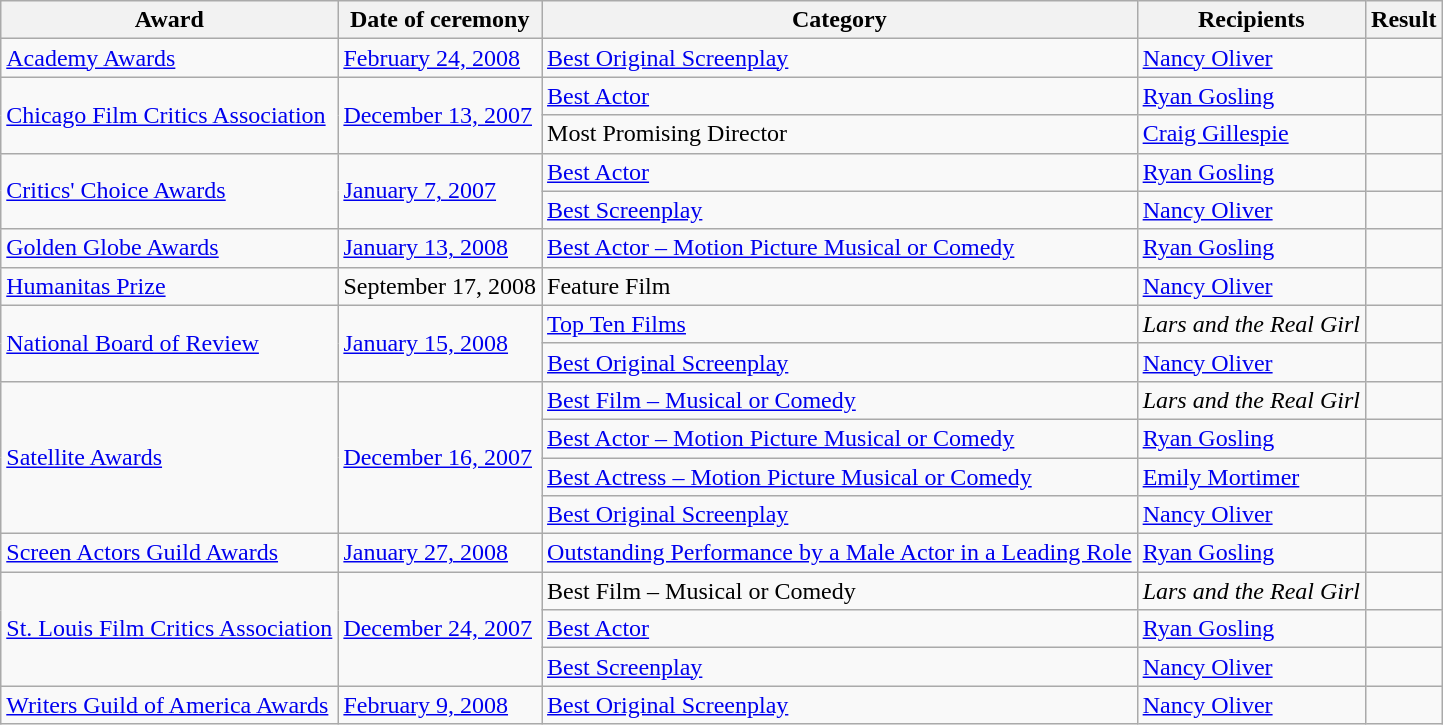<table class="wikitable">
<tr>
<th>Award</th>
<th>Date of ceremony</th>
<th>Category</th>
<th>Recipients</th>
<th>Result</th>
</tr>
<tr>
<td><a href='#'>Academy Awards</a></td>
<td><a href='#'>February 24, 2008</a></td>
<td><a href='#'>Best Original Screenplay</a></td>
<td><a href='#'>Nancy Oliver</a></td>
<td></td>
</tr>
<tr>
<td rowspan="2"><a href='#'>Chicago Film Critics Association</a></td>
<td rowspan="2"><a href='#'>December 13, 2007</a></td>
<td><a href='#'>Best Actor</a></td>
<td><a href='#'>Ryan Gosling</a></td>
<td></td>
</tr>
<tr>
<td>Most Promising Director</td>
<td><a href='#'>Craig Gillespie</a></td>
<td></td>
</tr>
<tr>
<td rowspan="2"><a href='#'>Critics' Choice Awards</a></td>
<td rowspan="2"><a href='#'>January 7, 2007</a></td>
<td><a href='#'>Best Actor</a></td>
<td><a href='#'>Ryan Gosling</a></td>
<td></td>
</tr>
<tr>
<td><a href='#'>Best Screenplay</a></td>
<td><a href='#'>Nancy Oliver</a></td>
<td></td>
</tr>
<tr>
<td><a href='#'>Golden Globe Awards</a></td>
<td><a href='#'>January 13, 2008</a></td>
<td><a href='#'>Best Actor – Motion Picture Musical or Comedy</a></td>
<td><a href='#'>Ryan Gosling</a></td>
<td></td>
</tr>
<tr>
<td><a href='#'>Humanitas Prize</a></td>
<td>September 17, 2008</td>
<td>Feature Film</td>
<td><a href='#'>Nancy Oliver</a></td>
<td></td>
</tr>
<tr>
<td rowspan="2"><a href='#'>National Board of Review</a></td>
<td rowspan="2"><a href='#'>January 15, 2008</a></td>
<td><a href='#'>Top Ten Films</a></td>
<td><em>Lars and the Real Girl</em></td>
<td></td>
</tr>
<tr>
<td><a href='#'>Best Original Screenplay</a></td>
<td><a href='#'>Nancy Oliver</a></td>
<td></td>
</tr>
<tr>
<td rowspan="4"><a href='#'>Satellite Awards</a></td>
<td rowspan="4"><a href='#'>December 16, 2007</a></td>
<td><a href='#'>Best Film – Musical or Comedy</a></td>
<td><em>Lars and the Real Girl</em></td>
<td></td>
</tr>
<tr>
<td><a href='#'>Best Actor – Motion Picture Musical or Comedy</a></td>
<td><a href='#'>Ryan Gosling</a></td>
<td></td>
</tr>
<tr>
<td><a href='#'>Best Actress – Motion Picture Musical or Comedy</a></td>
<td><a href='#'>Emily Mortimer</a></td>
<td></td>
</tr>
<tr>
<td><a href='#'>Best Original Screenplay</a></td>
<td><a href='#'>Nancy Oliver</a></td>
<td></td>
</tr>
<tr>
<td><a href='#'>Screen Actors Guild Awards</a></td>
<td><a href='#'>January 27, 2008</a></td>
<td><a href='#'>Outstanding Performance by a Male Actor in a Leading Role</a></td>
<td><a href='#'>Ryan Gosling</a></td>
<td></td>
</tr>
<tr>
<td rowspan="3"><a href='#'>St. Louis Film Critics Association</a></td>
<td rowspan="3"><a href='#'>December 24, 2007</a></td>
<td>Best Film – Musical or Comedy</td>
<td><em>Lars and the Real Girl</em></td>
<td></td>
</tr>
<tr>
<td><a href='#'>Best Actor</a></td>
<td><a href='#'>Ryan Gosling</a></td>
<td></td>
</tr>
<tr>
<td><a href='#'>Best Screenplay</a></td>
<td><a href='#'>Nancy Oliver</a></td>
<td></td>
</tr>
<tr>
<td><a href='#'>Writers Guild of America Awards</a></td>
<td><a href='#'>February 9, 2008</a></td>
<td><a href='#'>Best Original Screenplay</a></td>
<td><a href='#'>Nancy Oliver</a></td>
<td></td>
</tr>
</table>
